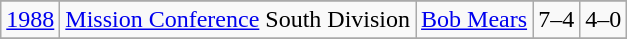<table class="wikitable">
<tr>
</tr>
<tr>
<td><a href='#'>1988</a></td>
<td><a href='#'>Mission Conference</a> South Division</td>
<td><a href='#'>Bob Mears</a></td>
<td>7–4</td>
<td>4–0</td>
</tr>
<tr>
</tr>
</table>
